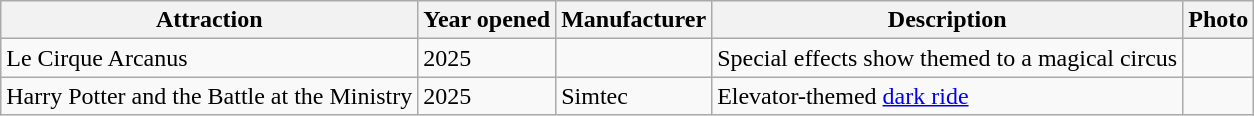<table class="wikitable">
<tr>
<th>Attraction</th>
<th>Year opened</th>
<th>Manufacturer</th>
<th>Description</th>
<th>Photo</th>
</tr>
<tr>
<td>Le Cirque Arcanus</td>
<td>2025</td>
<td></td>
<td>Special effects show themed to a magical circus</td>
<td></td>
</tr>
<tr>
<td>Harry Potter and the Battle at the Ministry</td>
<td>2025</td>
<td>Simtec</td>
<td>Elevator-themed <a href='#'>dark ride</a></td>
<td></td>
</tr>
</table>
